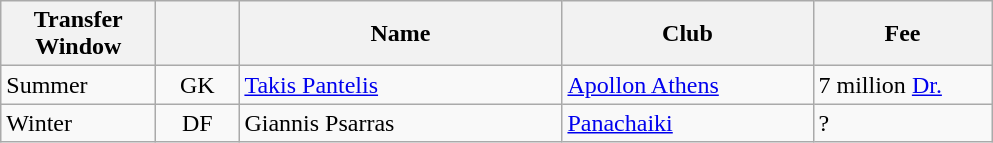<table class="wikitable plainrowheaders">
<tr>
<th scope="col" style="width:6em;">Transfer Window</th>
<th scope="col" style="width:3em;"></th>
<th scope="col" style="width:13em;">Name</th>
<th scope="col" style="width:10em;">Club</th>
<th scope="col" style="width:7em;">Fee</th>
</tr>
<tr>
<td>Summer</td>
<td align="center">GK</td>
<td> <a href='#'>Takis Pantelis</a></td>
<td> <a href='#'>Apollon Athens</a></td>
<td>7 million <a href='#'>Dr.</a></td>
</tr>
<tr>
<td>Winter</td>
<td align="center">DF</td>
<td> Giannis Psarras</td>
<td> <a href='#'>Panachaiki</a></td>
<td>?</td>
</tr>
</table>
